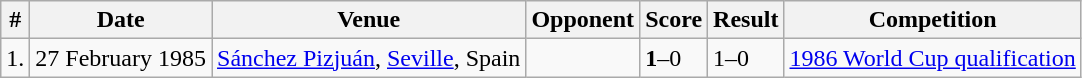<table class="wikitable" style="font-size:100%">
<tr>
<th>#</th>
<th>Date</th>
<th>Venue</th>
<th>Opponent</th>
<th>Score</th>
<th>Result</th>
<th>Competition</th>
</tr>
<tr>
<td>1.</td>
<td>27 February 1985</td>
<td><a href='#'>Sánchez Pizjuán</a>, <a href='#'>Seville</a>, Spain</td>
<td></td>
<td><strong>1</strong>–0</td>
<td>1–0</td>
<td><a href='#'>1986 World Cup qualification</a></td>
</tr>
</table>
